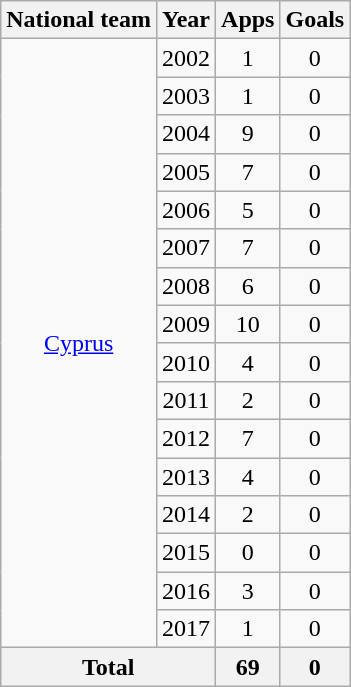<table class="wikitable" style="text-align:center">
<tr>
<th>National team</th>
<th>Year</th>
<th>Apps</th>
<th>Goals</th>
</tr>
<tr>
<td rowspan="16"><a href='#'>Cyprus</a></td>
<td>2002</td>
<td>1</td>
<td>0</td>
</tr>
<tr>
<td>2003</td>
<td>1</td>
<td>0</td>
</tr>
<tr>
<td>2004</td>
<td>9</td>
<td>0</td>
</tr>
<tr>
<td>2005</td>
<td>7</td>
<td>0</td>
</tr>
<tr>
<td>2006</td>
<td>5</td>
<td>0</td>
</tr>
<tr>
<td>2007</td>
<td>7</td>
<td>0</td>
</tr>
<tr>
<td>2008</td>
<td>6</td>
<td>0</td>
</tr>
<tr>
<td>2009</td>
<td>10</td>
<td>0</td>
</tr>
<tr>
<td>2010</td>
<td>4</td>
<td>0</td>
</tr>
<tr>
<td>2011</td>
<td>2</td>
<td>0</td>
</tr>
<tr>
<td>2012</td>
<td>7</td>
<td>0</td>
</tr>
<tr>
<td>2013</td>
<td>4</td>
<td>0</td>
</tr>
<tr>
<td>2014</td>
<td>2</td>
<td>0</td>
</tr>
<tr>
<td>2015</td>
<td>0</td>
<td>0</td>
</tr>
<tr>
<td>2016</td>
<td>3</td>
<td>0</td>
</tr>
<tr>
<td>2017</td>
<td>1</td>
<td>0</td>
</tr>
<tr>
<th colspan="2">Total</th>
<th>69</th>
<th>0</th>
</tr>
</table>
